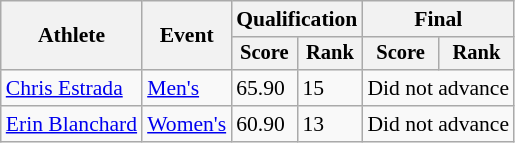<table class=wikitable style=font-size:90%>
<tr>
<th rowspan=2>Athlete</th>
<th rowspan=2>Event</th>
<th colspan=2>Qualification</th>
<th colspan=2>Final</th>
</tr>
<tr style=font-size:95%>
<th>Score</th>
<th>Rank</th>
<th>Score</th>
<th>Rank</th>
</tr>
<tr>
<td align=left><a href='#'>Chris Estrada</a></td>
<td align=left><a href='#'>Men's</a></td>
<td>65.90</td>
<td>15</td>
<td colspan=2>Did not advance</td>
</tr>
<tr>
<td align=left><a href='#'>Erin Blanchard</a></td>
<td align=left><a href='#'>Women's</a></td>
<td>60.90</td>
<td>13</td>
<td colspan=2>Did not advance</td>
</tr>
</table>
